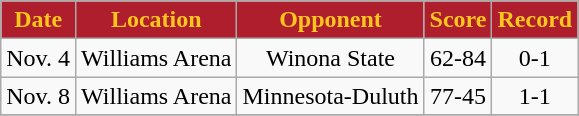<table class="wikitable" style="text-align:center">
<tr>
<th style=" background:#AF1E2D;color:#FFC61E;">Date</th>
<th style=" background:#AF1E2D;color:#FFC61E;">Location</th>
<th style=" background:#AF1E2D;color:#FFC61E;">Opponent</th>
<th style=" background:#AF1E2D;color:#FFC61E;">Score</th>
<th style=" background:#AF1E2D;color:#FFC61E;">Record</th>
</tr>
<tr>
<td>Nov. 4</td>
<td>Williams Arena</td>
<td>Winona State</td>
<td>62-84</td>
<td>0-1</td>
</tr>
<tr>
<td>Nov. 8</td>
<td>Williams Arena</td>
<td>Minnesota-Duluth</td>
<td>77-45</td>
<td>1-1</td>
</tr>
<tr>
</tr>
</table>
